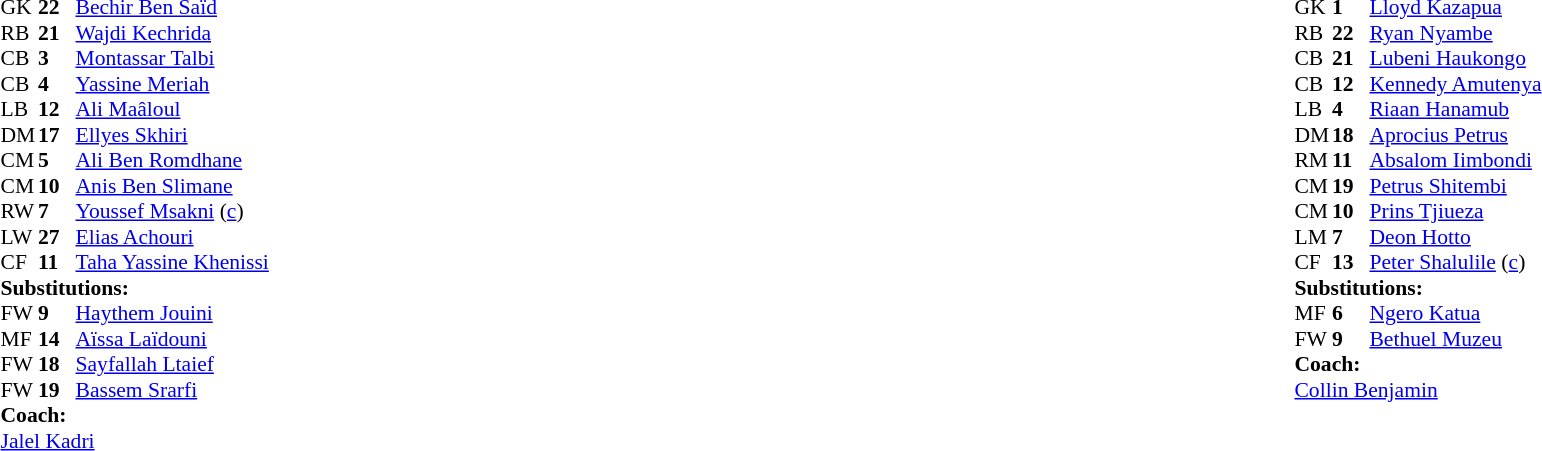<table width="100%">
<tr>
<td valign="top" width="40%"><br><table style="font-size:90%" cellspacing="0" cellpadding="0">
<tr>
<th width="25"></th>
<th width=25></th>
</tr>
<tr>
<td>GK</td>
<td><strong>22</strong></td>
<td><a href='#'>Bechir Ben Saïd</a></td>
</tr>
<tr>
<td>RB</td>
<td><strong>21</strong></td>
<td><a href='#'>Wajdi Kechrida</a></td>
</tr>
<tr>
<td>CB</td>
<td><strong>3</strong></td>
<td><a href='#'>Montassar Talbi</a></td>
</tr>
<tr>
<td>CB</td>
<td><strong>4</strong></td>
<td><a href='#'>Yassine Meriah</a></td>
</tr>
<tr>
<td>LB</td>
<td><strong>12</strong></td>
<td><a href='#'>Ali Maâloul</a></td>
</tr>
<tr>
<td>DM</td>
<td><strong>17</strong></td>
<td><a href='#'>Ellyes Skhiri</a></td>
</tr>
<tr>
<td>CM</td>
<td><strong>5</strong></td>
<td><a href='#'>Ali Ben Romdhane</a></td>
<td></td>
<td></td>
</tr>
<tr>
<td>CM</td>
<td><strong>10</strong></td>
<td><a href='#'>Anis Ben Slimane</a></td>
<td></td>
<td></td>
</tr>
<tr>
<td>RW</td>
<td><strong>7</strong></td>
<td><a href='#'>Youssef Msakni</a> (<a href='#'>c</a>)</td>
</tr>
<tr>
<td>LW</td>
<td><strong>27</strong></td>
<td><a href='#'>Elias Achouri</a></td>
<td></td>
<td></td>
</tr>
<tr>
<td>CF</td>
<td><strong>11</strong></td>
<td><a href='#'>Taha Yassine Khenissi</a></td>
<td></td>
<td></td>
</tr>
<tr>
<td colspan="3"><strong>Substitutions:</strong></td>
</tr>
<tr>
<td>FW</td>
<td><strong>9</strong></td>
<td><a href='#'>Haythem Jouini</a></td>
<td></td>
<td></td>
</tr>
<tr>
<td>MF</td>
<td><strong>14</strong></td>
<td><a href='#'>Aïssa Laïdouni</a></td>
<td></td>
<td></td>
</tr>
<tr>
<td>FW</td>
<td><strong>18</strong></td>
<td><a href='#'>Sayfallah Ltaief</a></td>
<td></td>
<td></td>
</tr>
<tr>
<td>FW</td>
<td><strong>19</strong></td>
<td><a href='#'>Bassem Srarfi</a></td>
<td></td>
<td></td>
</tr>
<tr>
<td colspan="3"><strong>Coach:</strong></td>
</tr>
<tr>
<td colspan="3"><a href='#'>Jalel Kadri</a></td>
</tr>
</table>
</td>
<td valign="top"></td>
<td valign="top" width="50%"><br><table style="font-size:90%; margin:auto;" cellspacing="0" cellpadding="0">
<tr>
<th width="25"></th>
<th width=25></th>
</tr>
<tr>
<td>GK</td>
<td><strong>1</strong></td>
<td><a href='#'>Lloyd Kazapua</a></td>
</tr>
<tr>
<td>RB</td>
<td><strong>22</strong></td>
<td><a href='#'>Ryan Nyambe</a></td>
</tr>
<tr>
<td>CB</td>
<td><strong>21</strong></td>
<td><a href='#'>Lubeni Haukongo</a></td>
</tr>
<tr>
<td>CB</td>
<td><strong>12</strong></td>
<td><a href='#'>Kennedy Amutenya</a></td>
</tr>
<tr>
<td>LB</td>
<td><strong>4</strong></td>
<td><a href='#'>Riaan Hanamub</a></td>
</tr>
<tr>
<td>DM</td>
<td><strong>18</strong></td>
<td><a href='#'>Aprocius Petrus</a></td>
</tr>
<tr>
<td>RM</td>
<td><strong>11</strong></td>
<td><a href='#'>Absalom Iimbondi</a></td>
</tr>
<tr>
<td>CM</td>
<td><strong>19</strong></td>
<td><a href='#'>Petrus Shitembi</a></td>
<td></td>
<td></td>
</tr>
<tr>
<td>CM</td>
<td><strong>10</strong></td>
<td><a href='#'>Prins Tjiueza</a></td>
<td></td>
<td></td>
</tr>
<tr>
<td>LM</td>
<td><strong>7</strong></td>
<td><a href='#'>Deon Hotto</a></td>
</tr>
<tr>
<td>CF</td>
<td><strong>13</strong></td>
<td><a href='#'>Peter Shalulile</a> (<a href='#'>c</a>)</td>
</tr>
<tr>
<td colspan="3"><strong>Substitutions:</strong></td>
</tr>
<tr>
<td>MF</td>
<td><strong>6</strong></td>
<td><a href='#'>Ngero Katua</a></td>
<td></td>
<td></td>
</tr>
<tr>
<td>FW</td>
<td><strong>9</strong></td>
<td><a href='#'>Bethuel Muzeu</a></td>
<td></td>
<td></td>
</tr>
<tr>
<td colspan="3"><strong>Coach:</strong></td>
</tr>
<tr>
<td colspan="3"><a href='#'>Collin Benjamin</a></td>
</tr>
</table>
</td>
</tr>
</table>
